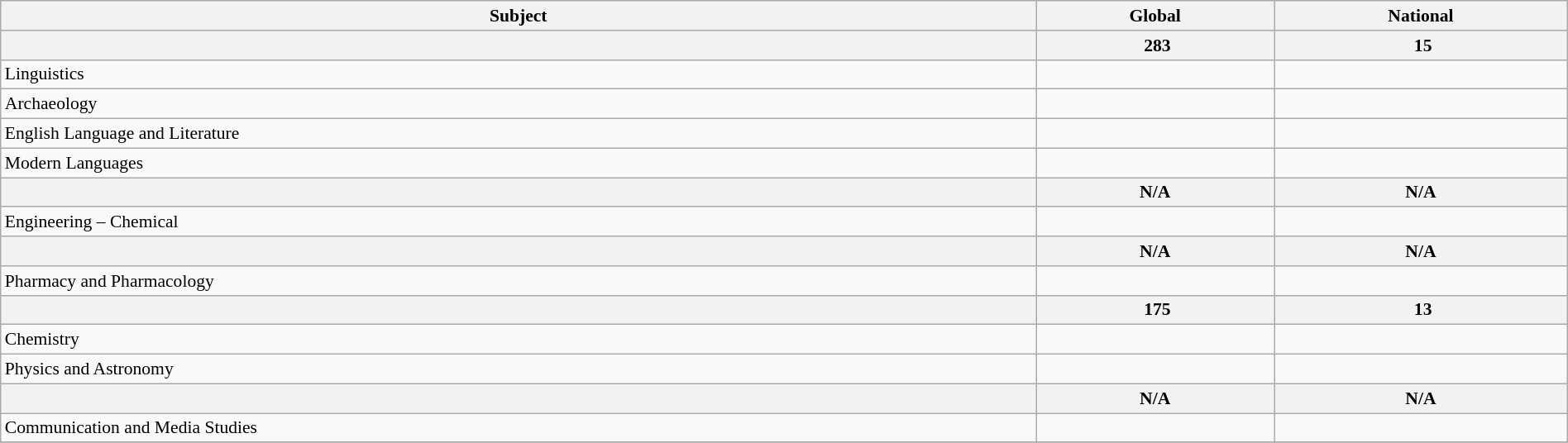<table class="wikitable sortable" style="width: 100%; font-size: 90%">
<tr>
<th>Subject</th>
<th>Global</th>
<th>National</th>
</tr>
<tr>
<th></th>
<th data-sort-value="283"> 283</th>
<th data-sort-value="15"> 15</th>
</tr>
<tr>
<td>Linguistics</td>
<td data-sort-value="151–200"></td>
<td data-sort-value="11–14"></td>
</tr>
<tr>
<td>Archaeology</td>
<td data-sort-value="101–150"></td>
<td data-sort-value="9–12"></td>
</tr>
<tr>
<td>English Language and Literature</td>
<td data-sort-value="201–250"></td>
<td data-sort-value="8–9"></td>
</tr>
<tr>
<td>Modern Languages</td>
<td data-sort-value="201–250"></td>
<td data-sort-value="10–13"></td>
</tr>
<tr>
<th></th>
<th>N/A</th>
<th>N/A</th>
</tr>
<tr>
<td>Engineering – Chemical</td>
<td data-sort-value="201–250"></td>
<td data-sort-value="9–10"></td>
</tr>
<tr>
<th></th>
<th>N/A</th>
<th>N/A</th>
</tr>
<tr>
<td>Pharmacy and Pharmacology</td>
<td data-sort-value="74"></td>
<td data-sort-value="4"></td>
</tr>
<tr>
<th></th>
<th data-sort-value="175"> 175</th>
<th data-sort-value="13"> 13</th>
</tr>
<tr>
<td>Chemistry</td>
<td data-sort-value="151–200"></td>
<td data-sort-value="13–14"></td>
</tr>
<tr>
<td>Physics and Astronomy</td>
<td data-sort-value="112"></td>
<td data-sort-value="9"></td>
</tr>
<tr>
<th></th>
<th>N/A</th>
<th>N/A</th>
</tr>
<tr>
<td>Communication and Media Studies</td>
<td data-sort-value="101–150"></td>
<td data-sort-value="3–7"></td>
</tr>
<tr>
</tr>
</table>
